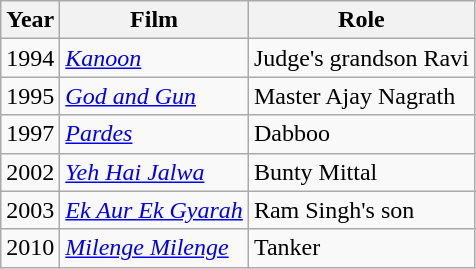<table class=" sortable wikitable">
<tr>
<th style="background:;">Year</th>
<th style="background:;">Film</th>
<th style="background:;">Role</th>
</tr>
<tr>
<td>1994</td>
<td><em><a href='#'>Kanoon</a></em></td>
<td>Judge's grandson Ravi</td>
</tr>
<tr>
<td>1995</td>
<td><em><a href='#'>God and Gun</a></em></td>
<td>Master Ajay Nagrath</td>
</tr>
<tr>
<td>1997</td>
<td><a href='#'><em>Pardes</em></a></td>
<td>Dabboo</td>
</tr>
<tr>
<td>2002</td>
<td><em><a href='#'>Yeh Hai Jalwa</a></em></td>
<td>Bunty Mittal</td>
</tr>
<tr>
<td>2003</td>
<td><em><a href='#'>Ek Aur Ek Gyarah</a></em></td>
<td>Ram Singh's son</td>
</tr>
<tr>
<td>2010</td>
<td><em><a href='#'>Milenge Milenge</a></em></td>
<td>Tanker</td>
</tr>
</table>
